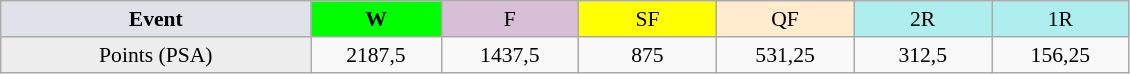<table class=wikitable style=font-size:90%;text-align:center>
<tr>
<td width=200 colspan=1 bgcolor=#dfe2e9><strong>Event</strong></td>
<td width=80 bgcolor=lime><strong>W</strong></td>
<td width=85 bgcolor=#D8BFD8>F</td>
<td width=85 bgcolor=#FFFF00>SF</td>
<td width=85 bgcolor=#ffebcd>QF</td>
<td width=85 bgcolor=#afeeee>2R</td>
<td width=85 bgcolor=#afeeee>1R</td>
</tr>
<tr>
<td bgcolor=#EDEDED>Points (PSA)</td>
<td>2187,5</td>
<td>1437,5</td>
<td>875</td>
<td>531,25</td>
<td>312,5</td>
<td>156,25</td>
</tr>
</table>
